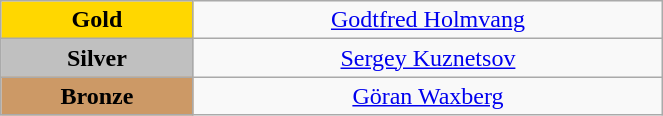<table class="wikitable" style="text-align:center; " width="35%">
<tr>
<td bgcolor="gold"><strong>Gold</strong></td>
<td><a href='#'>Godtfred Holmvang</a><br>  <small><em></em></small></td>
</tr>
<tr>
<td bgcolor="silver"><strong>Silver</strong></td>
<td><a href='#'>Sergey Kuznetsov</a><br>  <small><em></em></small></td>
</tr>
<tr>
<td bgcolor="CC9966"><strong>Bronze</strong></td>
<td><a href='#'>Göran Waxberg</a><br>  <small><em></em></small></td>
</tr>
</table>
